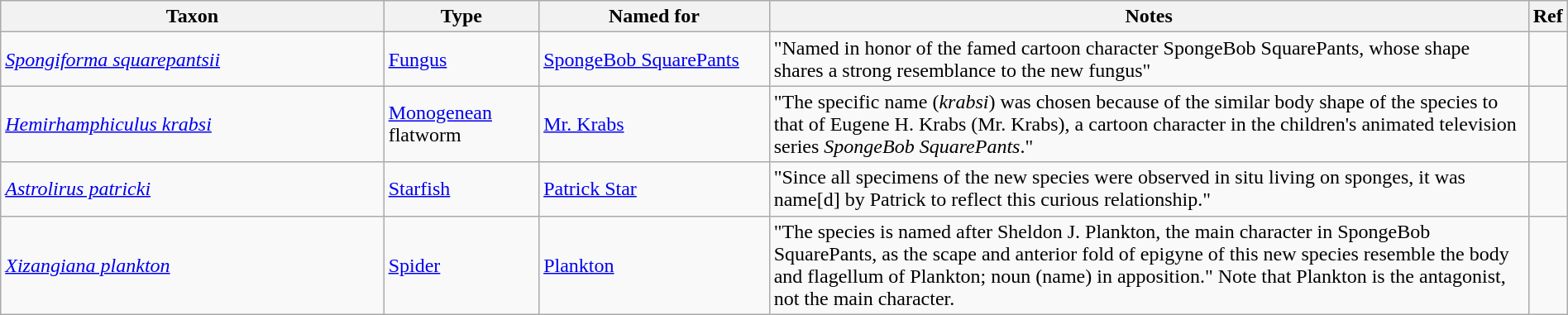<table class="wikitable sortable" width="100%">
<tr>
<th style="width:25%;">Taxon</th>
<th style="width:10%;">Type</th>
<th style="width:15%;">Named for</th>
<th style="width:50%;">Notes</th>
<th class="unsortable">Ref</th>
</tr>
<tr>
<td><em><a href='#'>Spongiforma squarepantsii</a></em> </td>
<td><a href='#'>Fungus</a></td>
<td><a href='#'>SpongeBob SquarePants</a></td>
<td>"Named in honor of the famed cartoon character SpongeBob SquarePants, whose shape shares a strong resemblance to the new fungus"</td>
<td></td>
</tr>
<tr>
<td><em><a href='#'>Hemirhamphiculus krabsi</a></em> </td>
<td><a href='#'>Monogenean</a> flatworm</td>
<td><a href='#'>Mr. Krabs</a></td>
<td>"The specific name (<em>krabsi</em>) was chosen because of the similar body shape of the species to that of Eugene H. Krabs (Mr. Krabs), a cartoon character in the children's animated television series <em>SpongeBob SquarePants</em>."</td>
<td></td>
</tr>
<tr>
<td><em><a href='#'>Astrolirus patricki</a></em> </td>
<td><a href='#'>Starfish</a></td>
<td><a href='#'>Patrick Star</a></td>
<td>"Since all specimens of the new species were observed in situ living on sponges, it was name[d] by Patrick to reflect this curious relationship."</td>
<td></td>
</tr>
<tr>
<td><em><a href='#'>Xizangiana plankton</a></em> </td>
<td><a href='#'>Spider</a></td>
<td><a href='#'>Plankton</a></td>
<td>"The species is named after Sheldon J. Plankton, the main character in SpongeBob SquarePants, as the scape and anterior fold of epigyne of this new species resemble the body and flagellum of Plankton; noun (name) in apposition." Note that Plankton is the antagonist, not the main character.</td>
<td></td>
</tr>
</table>
